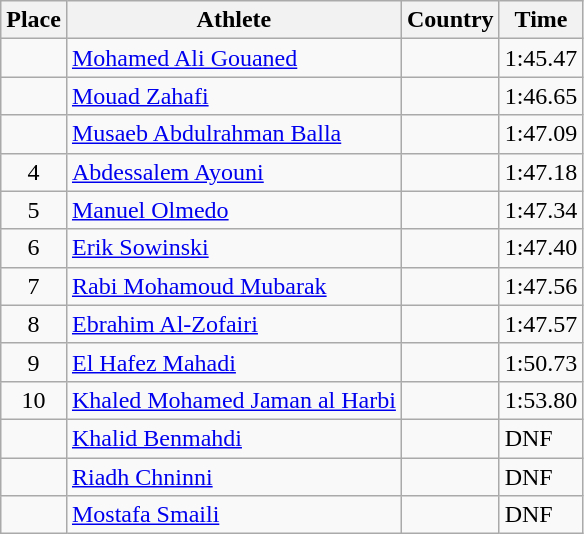<table class="wikitable">
<tr>
<th>Place</th>
<th>Athlete</th>
<th>Country</th>
<th>Time</th>
</tr>
<tr>
<td align=center></td>
<td><a href='#'>Mohamed Ali Gouaned</a></td>
<td></td>
<td>1:45.47</td>
</tr>
<tr>
<td align=center></td>
<td><a href='#'>Mouad Zahafi</a></td>
<td></td>
<td>1:46.65</td>
</tr>
<tr>
<td align=center></td>
<td><a href='#'>Musaeb Abdulrahman Balla</a></td>
<td></td>
<td>1:47.09</td>
</tr>
<tr>
<td align=center>4</td>
<td><a href='#'>Abdessalem Ayouni</a></td>
<td></td>
<td>1:47.18</td>
</tr>
<tr>
<td align=center>5</td>
<td><a href='#'>Manuel Olmedo</a></td>
<td></td>
<td>1:47.34</td>
</tr>
<tr>
<td align=center>6</td>
<td><a href='#'>Erik Sowinski</a></td>
<td></td>
<td>1:47.40</td>
</tr>
<tr>
<td align=center>7</td>
<td><a href='#'>Rabi Mohamoud Mubarak</a></td>
<td></td>
<td>1:47.56</td>
</tr>
<tr>
<td align=center>8</td>
<td><a href='#'>Ebrahim Al-Zofairi</a></td>
<td></td>
<td>1:47.57</td>
</tr>
<tr>
<td align=center>9</td>
<td><a href='#'>El Hafez Mahadi</a></td>
<td></td>
<td>1:50.73</td>
</tr>
<tr>
<td align=center>10</td>
<td><a href='#'>Khaled Mohamed Jaman al Harbi</a></td>
<td></td>
<td>1:53.80</td>
</tr>
<tr>
<td align=center></td>
<td><a href='#'>Khalid Benmahdi</a></td>
<td></td>
<td>DNF</td>
</tr>
<tr>
<td align=center></td>
<td><a href='#'>Riadh Chninni</a></td>
<td></td>
<td>DNF</td>
</tr>
<tr>
<td align=center></td>
<td><a href='#'>Mostafa Smaili</a></td>
<td></td>
<td>DNF</td>
</tr>
</table>
